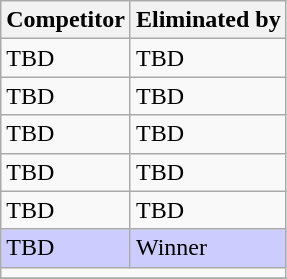<table class="wikitable">
<tr>
<th>Competitor</th>
<th>Eliminated by</th>
</tr>
<tr>
<td>TBD</td>
<td>TBD</td>
</tr>
<tr>
<td>TBD</td>
<td>TBD</td>
</tr>
<tr>
<td>TBD</td>
<td>TBD</td>
</tr>
<tr>
<td>TBD</td>
<td>TBD</td>
</tr>
<tr>
<td>TBD</td>
<td>TBD</td>
</tr>
<tr style="background: #CCCCFF;">
<td>TBD</td>
<td>Winner</td>
</tr>
<tr>
<td colspan="2"></td>
</tr>
<tr>
</tr>
</table>
